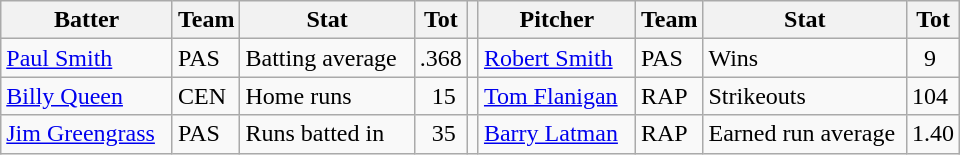<table class="wikitable">
<tr>
<th>Batter</th>
<th>Team</th>
<th>Stat</th>
<th>Tot</th>
<th></th>
<th>Pitcher</th>
<th>Team</th>
<th>Stat</th>
<th>Tot</th>
</tr>
<tr>
<td><a href='#'>Paul Smith</a></td>
<td>PAS</td>
<td>Batting average  </td>
<td>.368</td>
<td></td>
<td><a href='#'>Robert Smith</a></td>
<td>PAS</td>
<td>Wins</td>
<td>  9</td>
</tr>
<tr>
<td><a href='#'>Billy Queen</a></td>
<td>CEN</td>
<td>Home runs</td>
<td>  15</td>
<td></td>
<td><a href='#'>Tom Flanigan</a></td>
<td>RAP</td>
<td>Strikeouts</td>
<td>104</td>
</tr>
<tr>
<td><a href='#'>Jim Greengrass</a>  </td>
<td>PAS</td>
<td>Runs batted in</td>
<td>  35</td>
<td></td>
<td><a href='#'>Barry Latman</a>  </td>
<td>RAP</td>
<td>Earned run average </td>
<td>1.40</td>
</tr>
</table>
